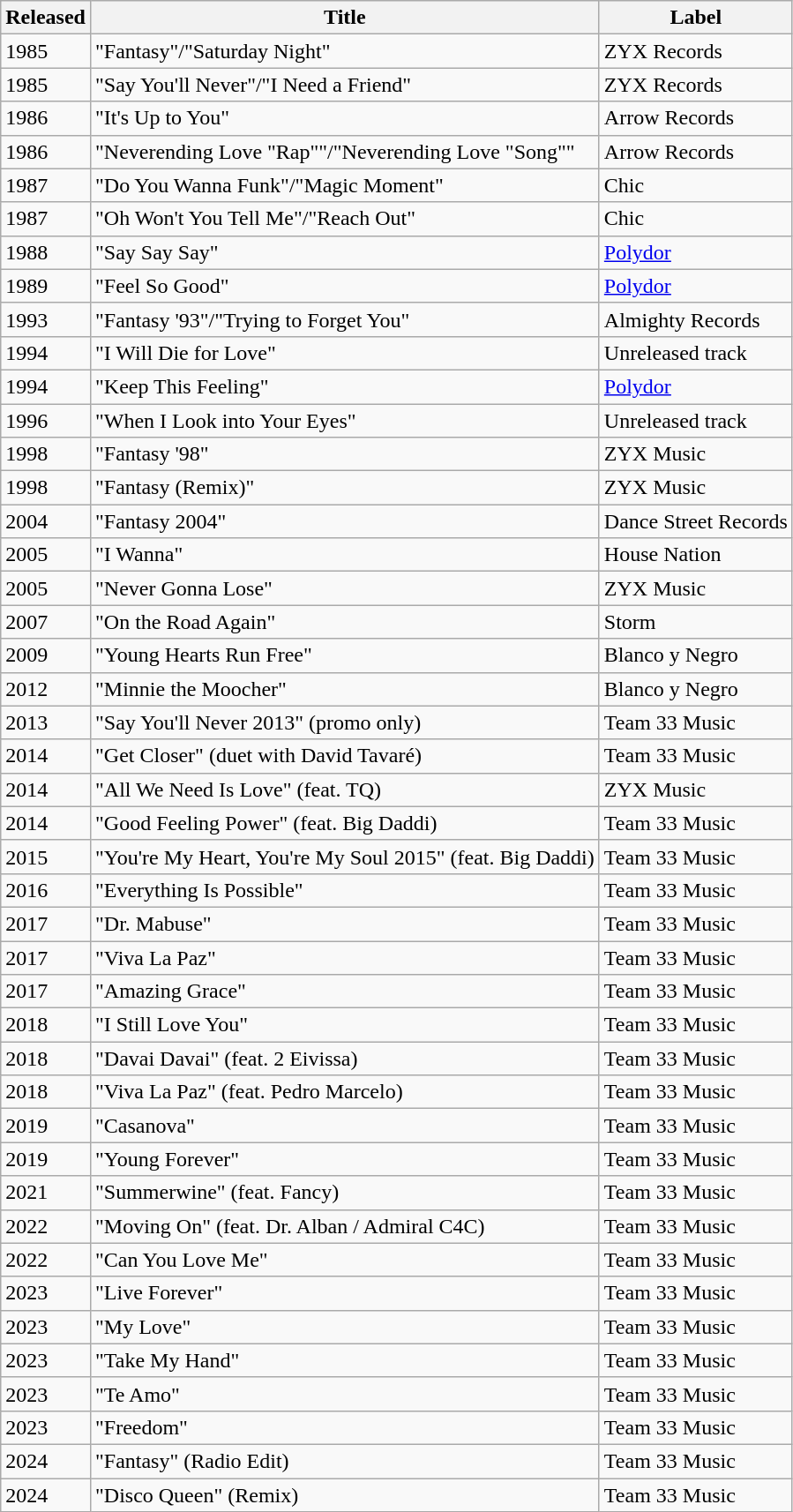<table class="wikitable sortable">
<tr>
<th>Released</th>
<th>Title</th>
<th>Label</th>
</tr>
<tr>
<td>1985</td>
<td>"Fantasy"/"Saturday Night"</td>
<td>ZYX Records</td>
</tr>
<tr>
<td>1985</td>
<td>"Say You'll Never"/"I Need a Friend"</td>
<td>ZYX Records</td>
</tr>
<tr>
<td>1986</td>
<td>"It's Up to You"</td>
<td>Arrow Records</td>
</tr>
<tr>
<td>1986</td>
<td>"Neverending Love "Rap""/"Neverending Love "Song""</td>
<td>Arrow Records</td>
</tr>
<tr>
<td>1987</td>
<td>"Do You Wanna Funk"/"Magic Moment"</td>
<td>Chic</td>
</tr>
<tr>
<td>1987</td>
<td>"Oh Won't You Tell Me"/"Reach Out"</td>
<td>Chic</td>
</tr>
<tr>
<td>1988</td>
<td>"Say Say Say"</td>
<td><a href='#'>Polydor</a></td>
</tr>
<tr>
<td>1989</td>
<td>"Feel So Good"</td>
<td><a href='#'>Polydor</a></td>
</tr>
<tr>
<td>1993</td>
<td>"Fantasy '93"/"Trying to Forget You"</td>
<td>Almighty Records</td>
</tr>
<tr>
<td>1994</td>
<td>"I Will Die for Love"</td>
<td>Unreleased track</td>
</tr>
<tr>
<td>1994</td>
<td>"Keep This Feeling"</td>
<td><a href='#'>Polydor</a></td>
</tr>
<tr>
<td>1996</td>
<td>"When I Look into Your Eyes"</td>
<td>Unreleased track</td>
</tr>
<tr>
<td>1998</td>
<td>"Fantasy '98"</td>
<td>ZYX Music</td>
</tr>
<tr>
<td>1998</td>
<td>"Fantasy (Remix)"</td>
<td>ZYX Music</td>
</tr>
<tr>
<td>2004</td>
<td>"Fantasy 2004"</td>
<td>Dance Street Records</td>
</tr>
<tr>
<td>2005</td>
<td>"I Wanna"</td>
<td>House Nation</td>
</tr>
<tr>
<td>2005</td>
<td>"Never Gonna Lose"</td>
<td>ZYX Music</td>
</tr>
<tr>
<td>2007</td>
<td>"On the Road Again"</td>
<td>Storm</td>
</tr>
<tr>
<td>2009</td>
<td>"Young Hearts Run Free"</td>
<td>Blanco y Negro</td>
</tr>
<tr>
<td>2012</td>
<td>"Minnie the Moocher"</td>
<td>Blanco y Negro</td>
</tr>
<tr>
<td>2013</td>
<td>"Say You'll Never 2013" (promo only)</td>
<td>Team 33 Music</td>
</tr>
<tr>
<td>2014</td>
<td>"Get Closer" (duet with David Tavaré)</td>
<td>Team 33 Music</td>
</tr>
<tr>
<td>2014</td>
<td>"All We Need Is Love" (feat. TQ)</td>
<td>ZYX Music</td>
</tr>
<tr>
<td>2014</td>
<td>"Good Feeling Power" (feat. Big Daddi)</td>
<td>Team 33 Music</td>
</tr>
<tr>
<td>2015</td>
<td>"You're My Heart, You're My Soul 2015" (feat. Big Daddi)</td>
<td>Team 33 Music</td>
</tr>
<tr>
<td>2016</td>
<td>"Everything Is Possible"</td>
<td>Team 33 Music</td>
</tr>
<tr>
<td>2017</td>
<td>"Dr. Mabuse"</td>
<td>Team 33 Music</td>
</tr>
<tr>
<td>2017</td>
<td>"Viva La Paz"</td>
<td>Team 33 Music</td>
</tr>
<tr>
<td>2017</td>
<td>"Amazing Grace"</td>
<td>Team 33 Music</td>
</tr>
<tr>
<td>2018</td>
<td>"I Still Love You"</td>
<td>Team 33 Music</td>
</tr>
<tr>
<td>2018</td>
<td>"Davai Davai" (feat. 2 Eivissa)</td>
<td>Team 33 Music</td>
</tr>
<tr>
<td>2018</td>
<td>"Viva La Paz" (feat. Pedro Marcelo)</td>
<td>Team 33 Music</td>
</tr>
<tr>
<td>2019</td>
<td>"Casanova"</td>
<td>Team 33 Music</td>
</tr>
<tr>
<td>2019</td>
<td>"Young Forever"</td>
<td>Team 33 Music</td>
</tr>
<tr>
<td>2021</td>
<td>"Summerwine" (feat. Fancy)</td>
<td>Team 33 Music</td>
</tr>
<tr>
<td>2022</td>
<td>"Moving On" (feat. Dr. Alban / Admiral C4C)</td>
<td>Team 33 Music</td>
</tr>
<tr>
<td>2022</td>
<td>"Can You Love Me"</td>
<td>Team 33 Music</td>
</tr>
<tr>
<td>2023</td>
<td>"Live Forever"</td>
<td>Team 33 Music</td>
</tr>
<tr>
<td>2023</td>
<td>"My Love"</td>
<td>Team 33 Music</td>
</tr>
<tr>
<td>2023</td>
<td>"Take My Hand"</td>
<td>Team 33 Music</td>
</tr>
<tr>
<td>2023</td>
<td>"Te Amo"</td>
<td>Team 33 Music</td>
</tr>
<tr>
<td>2023</td>
<td>"Freedom"</td>
<td>Team 33 Music</td>
</tr>
<tr>
<td>2024</td>
<td>"Fantasy" (Radio Edit)</td>
<td>Team 33 Music</td>
</tr>
<tr>
<td>2024</td>
<td>"Disco Queen" (Remix)</td>
<td>Team 33 Music</td>
</tr>
</table>
